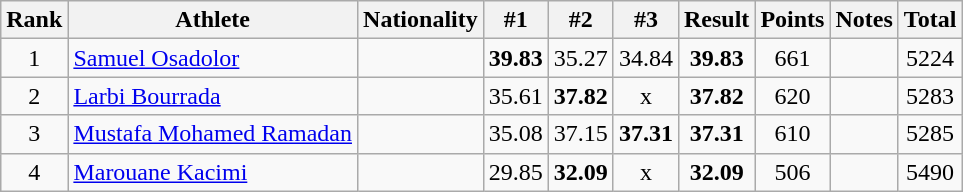<table class="wikitable sortable" style="text-align:center">
<tr>
<th>Rank</th>
<th>Athlete</th>
<th>Nationality</th>
<th>#1</th>
<th>#2</th>
<th>#3</th>
<th>Result</th>
<th>Points</th>
<th>Notes</th>
<th>Total</th>
</tr>
<tr>
<td>1</td>
<td align=left><a href='#'>Samuel Osadolor</a></td>
<td align=left></td>
<td><strong>39.83</strong></td>
<td>35.27</td>
<td>34.84</td>
<td><strong>39.83</strong></td>
<td>661</td>
<td></td>
<td>5224</td>
</tr>
<tr>
<td>2</td>
<td align=left><a href='#'>Larbi Bourrada</a></td>
<td align=left></td>
<td>35.61</td>
<td><strong>37.82</strong></td>
<td>x</td>
<td><strong>37.82</strong></td>
<td>620</td>
<td></td>
<td>5283</td>
</tr>
<tr>
<td>3</td>
<td align=left><a href='#'>Mustafa Mohamed Ramadan</a></td>
<td align=left></td>
<td>35.08</td>
<td>37.15</td>
<td><strong>37.31</strong></td>
<td><strong>37.31</strong></td>
<td>610</td>
<td></td>
<td>5285</td>
</tr>
<tr>
<td>4</td>
<td align=left><a href='#'>Marouane Kacimi</a></td>
<td align=left></td>
<td>29.85</td>
<td><strong>32.09</strong></td>
<td>x</td>
<td><strong>32.09</strong></td>
<td>506</td>
<td></td>
<td>5490</td>
</tr>
</table>
